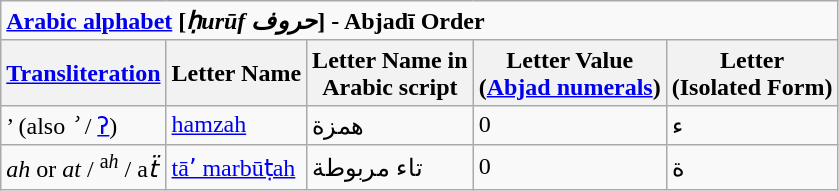<table class="wikitable">
<tr>
<td colspan="5"><strong><a href='#'>Arabic alphabet</a> [<em>ḥurūf حروف</em>] - Abjadī Order</strong></td>
</tr>
<tr>
<th><a href='#'>Transliteration</a></th>
<th>Letter Name</th>
<th>Letter Name in<br>Arabic script</th>
<th>Letter Value<br>(<a href='#'>Abjad numerals</a>)</th>
<th>Letter<br>(Isolated Form)</th>
</tr>
<tr>
<td>’ (also <em>ʾ</em> / <a href='#'>ʔ</a>)</td>
<td><a href='#'>hamzah</a></td>
<td>همزة</td>
<td>0</td>
<td>ء</td>
</tr>
<tr>
<td><em>ah</em> or <em>at</em> / <sup>a<em>h</em></sup> / a<em>ẗ</em></td>
<td><a href='#'>tāʼ marbūṭah</a></td>
<td>تاء مربوطة</td>
<td>0</td>
<td>ة</td>
</tr>
</table>
